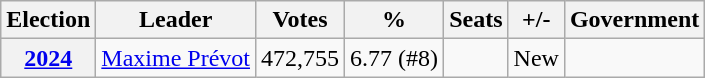<table class="wikitable" style="text-align:right;">
<tr>
<th>Election</th>
<th>Leader</th>
<th>Votes</th>
<th>%</th>
<th>Seats</th>
<th>+/-</th>
<th>Government</th>
</tr>
<tr>
<th><a href='#'>2024</a></th>
<td><a href='#'>Maxime Prévot</a></td>
<td>472,755</td>
<td>6.77 (#8)</td>
<td></td>
<td>New</td>
<td></td>
</tr>
</table>
